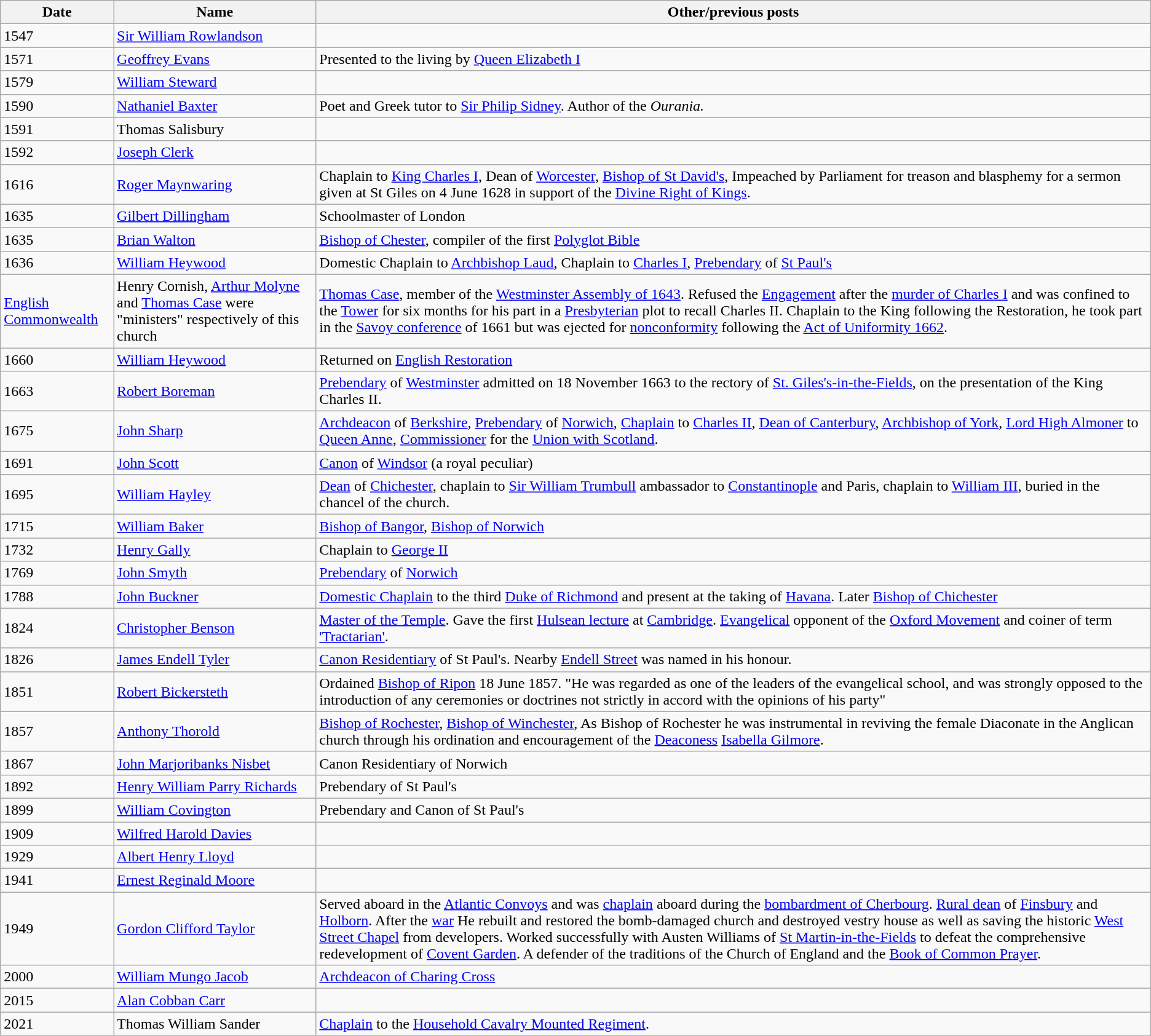<table class="wikitable">
<tr>
<th>Date</th>
<th>Name</th>
<th>Other/previous posts</th>
</tr>
<tr>
<td>1547</td>
<td><a href='#'>Sir William Rowlandson</a></td>
<td></td>
</tr>
<tr>
<td>1571</td>
<td><a href='#'>Geoffrey Evans</a></td>
<td>Presented to the living by <a href='#'>Queen Elizabeth I</a></td>
</tr>
<tr>
<td>1579</td>
<td><a href='#'>William Steward</a></td>
<td></td>
</tr>
<tr>
<td>1590</td>
<td><a href='#'>Nathaniel Baxter</a></td>
<td>Poet and Greek tutor to <a href='#'>Sir Philip Sidney</a>. Author of the <em>Ourania.</em></td>
</tr>
<tr>
<td>1591</td>
<td>Thomas Salisbury</td>
<td></td>
</tr>
<tr>
<td>1592</td>
<td><a href='#'>Joseph Clerk</a></td>
<td></td>
</tr>
<tr>
<td>1616</td>
<td><a href='#'>Roger Maynwaring</a></td>
<td>Chaplain to <a href='#'>King Charles I</a>, Dean of <a href='#'>Worcester</a>, <a href='#'>Bishop of St David's</a>, Impeached by Parliament for treason and blasphemy for a sermon given at St Giles on 4 June 1628 in support of the <a href='#'>Divine Right of Kings</a>.</td>
</tr>
<tr>
<td>1635</td>
<td><a href='#'>Gilbert Dillingham</a></td>
<td>Schoolmaster of London</td>
</tr>
<tr>
<td>1635</td>
<td><a href='#'>Brian Walton</a></td>
<td><a href='#'>Bishop of Chester</a>, compiler of the first <a href='#'>Polyglot Bible</a></td>
</tr>
<tr>
<td>1636</td>
<td><a href='#'>William Heywood</a></td>
<td>Domestic Chaplain to <a href='#'>Archbishop Laud</a>, Chaplain to <a href='#'>Charles I</a>, <a href='#'>Prebendary</a> of <a href='#'>St Paul's</a></td>
</tr>
<tr>
<td><a href='#'>English Commonwealth</a></td>
<td>Henry Cornish, <a href='#'>Arthur Molyne</a> and <a href='#'>Thomas Case</a> were "ministers" respectively of this church</td>
<td><a href='#'>Thomas Case</a>, member of the <a href='#'>Westminster Assembly of 1643</a>. Refused the <a href='#'>Engagement</a> after the <a href='#'>murder of Charles I</a> and was confined to the <a href='#'>Tower</a> for six months for his part in a <a href='#'>Presbyterian</a> plot to recall Charles II. Chaplain to the King following the Restoration, he took part in the <a href='#'>Savoy conference</a> of 1661 but was ejected for <a href='#'>nonconformity</a> following the <a href='#'>Act of Uniformity 1662</a>.</td>
</tr>
<tr>
<td>1660</td>
<td><a href='#'>William Heywood</a></td>
<td>Returned on <a href='#'>English Restoration</a></td>
</tr>
<tr>
<td>1663</td>
<td><a href='#'>Robert Boreman</a></td>
<td><a href='#'>Prebendary</a> of <a href='#'>Westminster</a> admitted on 18 November 1663 to the rectory of <a href='#'>St. Giles's-in-the-Fields</a>, on the presentation of the King Charles II.</td>
</tr>
<tr>
<td>1675</td>
<td><a href='#'>John Sharp</a></td>
<td><a href='#'>Archdeacon</a> of <a href='#'>Berkshire</a>, <a href='#'>Prebendary</a> of <a href='#'>Norwich</a>, <a href='#'>Chaplain</a> to <a href='#'>Charles II</a>, <a href='#'>Dean of Canterbury</a>, <a href='#'>Archbishop of York</a>, <a href='#'>Lord High Almoner</a> to <a href='#'>Queen Anne</a>, <a href='#'>Commissioner</a> for the <a href='#'>Union with Scotland</a>.</td>
</tr>
<tr>
<td>1691</td>
<td><a href='#'>John Scott</a></td>
<td><a href='#'>Canon</a> of <a href='#'>Windsor</a> (a royal peculiar)</td>
</tr>
<tr>
<td>1695</td>
<td><a href='#'>William Hayley</a></td>
<td><a href='#'>Dean</a> of <a href='#'>Chichester</a>, chaplain to <a href='#'>Sir William Trumbull</a> ambassador to <a href='#'>Constantinople</a> and Paris, chaplain to <a href='#'>William III</a>, buried in the chancel of the church.</td>
</tr>
<tr>
<td>1715</td>
<td><a href='#'>William Baker</a></td>
<td><a href='#'>Bishop of Bangor</a>, <a href='#'>Bishop of Norwich</a></td>
</tr>
<tr>
<td>1732</td>
<td><a href='#'>Henry Gally</a></td>
<td>Chaplain to <a href='#'>George II</a></td>
</tr>
<tr>
<td>1769</td>
<td><a href='#'>John Smyth</a></td>
<td><a href='#'>Prebendary</a> of <a href='#'>Norwich</a></td>
</tr>
<tr>
<td>1788</td>
<td><a href='#'>John Buckner</a></td>
<td><a href='#'>Domestic Chaplain</a> to the third <a href='#'>Duke of Richmond</a> and present at the taking of <a href='#'>Havana</a>. Later <a href='#'>Bishop of Chichester</a></td>
</tr>
<tr>
<td>1824</td>
<td><a href='#'>Christopher Benson</a></td>
<td><a href='#'>Master of the Temple</a>. Gave the first <a href='#'>Hulsean lecture</a> at <a href='#'>Cambridge</a>. <a href='#'>Evangelical</a> opponent of the <a href='#'>Oxford Movement</a> and coiner of term <a href='#'>'Tractarian'</a>.</td>
</tr>
<tr>
<td>1826</td>
<td><a href='#'>James Endell Tyler</a></td>
<td><a href='#'>Canon Residentiary</a> of St Paul's. Nearby <a href='#'>Endell Street</a> was named in his honour.</td>
</tr>
<tr>
<td>1851</td>
<td><a href='#'>Robert Bickersteth</a></td>
<td>Ordained <a href='#'>Bishop of Ripon</a> 18 June 1857. "He was regarded as one of the leaders of the evangelical school, and was strongly opposed to the introduction of any ceremonies or doctrines not strictly in accord with the opinions of his party"</td>
</tr>
<tr>
<td>1857</td>
<td><a href='#'>Anthony Thorold</a></td>
<td><a href='#'>Bishop of Rochester</a>, <a href='#'>Bishop of Winchester</a>, As Bishop of Rochester he was instrumental in reviving the female Diaconate in the Anglican church through his ordination and encouragement of the <a href='#'>Deaconess</a> <a href='#'>Isabella Gilmore</a>.</td>
</tr>
<tr>
<td>1867</td>
<td><a href='#'>John Marjoribanks Nisbet</a></td>
<td>Canon Residentiary of Norwich</td>
</tr>
<tr>
<td>1892</td>
<td><a href='#'>Henry William Parry Richards</a></td>
<td>Prebendary of St Paul's</td>
</tr>
<tr>
<td>1899</td>
<td><a href='#'>William Covington</a></td>
<td>Prebendary and Canon of St Paul's</td>
</tr>
<tr>
<td>1909</td>
<td><a href='#'>Wilfred Harold Davies</a></td>
<td></td>
</tr>
<tr>
<td>1929</td>
<td><a href='#'>Albert Henry Lloyd</a></td>
<td></td>
</tr>
<tr>
<td>1941</td>
<td><a href='#'>Ernest Reginald Moore</a></td>
<td></td>
</tr>
<tr>
<td>1949</td>
<td><a href='#'>Gordon Clifford Taylor</a></td>
<td>Served aboard  in the <a href='#'>Atlantic Convoys</a> and was <a href='#'>chaplain</a> aboard  during the <a href='#'>bombardment of Cherbourg</a>. <a href='#'>Rural dean</a> of <a href='#'>Finsbury</a> and <a href='#'>Holborn</a>. After the <a href='#'>war</a> He rebuilt and restored the bomb-damaged church and destroyed vestry house as well as saving the historic <a href='#'>West Street Chapel</a> from developers. Worked successfully with Austen Williams of <a href='#'>St Martin-in-the-Fields</a> to defeat the comprehensive redevelopment of <a href='#'>Covent Garden</a>. A defender of the traditions of the Church of England and the <a href='#'>Book of Common Prayer</a>.</td>
</tr>
<tr>
<td>2000</td>
<td><a href='#'>William Mungo Jacob</a></td>
<td><a href='#'>Archdeacon of Charing Cross</a></td>
</tr>
<tr>
<td>2015</td>
<td><a href='#'>Alan Cobban Carr</a></td>
<td></td>
</tr>
<tr>
<td>2021</td>
<td>Thomas William Sander</td>
<td><a href='#'>Chaplain</a> to the <a href='#'>Household Cavalry Mounted Regiment</a>.</td>
</tr>
</table>
